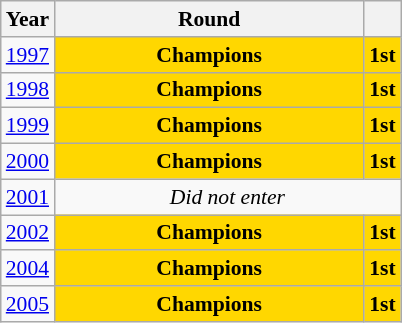<table class="wikitable" style="text-align: center; font-size:90%">
<tr>
<th>Year</th>
<th style="width:200px">Round</th>
<th></th>
</tr>
<tr>
<td><a href='#'>1997</a></td>
<td bgcolor=Gold><strong>Champions</strong></td>
<td bgcolor=Gold><strong>1st</strong></td>
</tr>
<tr>
<td><a href='#'>1998</a></td>
<td bgcolor=Gold><strong>Champions</strong></td>
<td bgcolor=Gold><strong>1st</strong></td>
</tr>
<tr>
<td><a href='#'>1999</a></td>
<td bgcolor=Gold><strong>Champions</strong></td>
<td bgcolor=Gold><strong>1st</strong></td>
</tr>
<tr>
<td><a href='#'>2000</a></td>
<td bgcolor=Gold><strong>Champions</strong></td>
<td bgcolor=Gold><strong>1st</strong></td>
</tr>
<tr>
<td><a href='#'>2001</a></td>
<td colspan="2"><em>Did not enter</em></td>
</tr>
<tr>
<td><a href='#'>2002</a></td>
<td bgcolor=Gold><strong>Champions</strong></td>
<td bgcolor=Gold><strong>1st</strong></td>
</tr>
<tr>
<td><a href='#'>2004</a></td>
<td bgcolor=Gold><strong>Champions</strong></td>
<td bgcolor=Gold><strong>1st</strong></td>
</tr>
<tr>
<td><a href='#'>2005</a></td>
<td bgcolor=Gold><strong>Champions</strong></td>
<td bgcolor=Gold><strong>1st</strong></td>
</tr>
</table>
